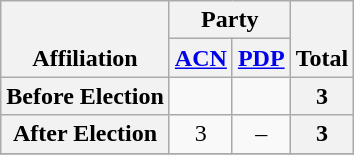<table class=wikitable style="text-align:center">
<tr style="vertical-align:bottom;">
<th rowspan=2>Affiliation</th>
<th colspan=2>Party</th>
<th rowspan=2>Total</th>
</tr>
<tr>
<th><a href='#'>ACN</a></th>
<th><a href='#'>PDP</a></th>
</tr>
<tr>
<th>Before Election</th>
<td></td>
<td></td>
<th>3</th>
</tr>
<tr>
<th>After Election</th>
<td>3</td>
<td>–</td>
<th>3</th>
</tr>
<tr>
</tr>
</table>
